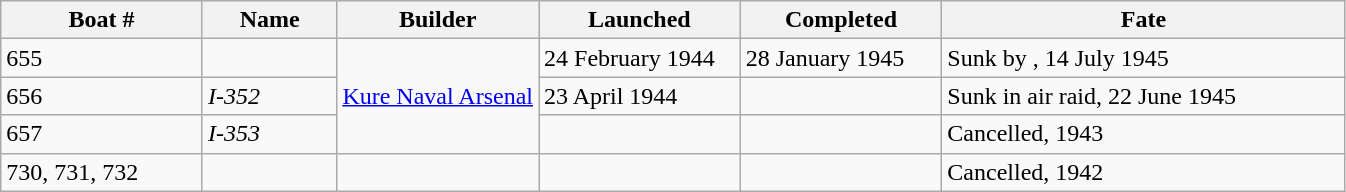<table class="wikitable">
<tr>
<th width="15%">Boat #</th>
<th width="10%">Name</th>
<th width="15%">Builder</th>
<th width="15%">Launched</th>
<th width="15%">Completed</th>
<th>Fate</th>
</tr>
<tr>
<td>655</td>
<td></td>
<td rowspan=3><a href='#'>Kure Naval Arsenal</a></td>
<td>24 February 1944</td>
<td>28 January 1945</td>
<td>Sunk by , 14 July 1945</td>
</tr>
<tr>
<td>656</td>
<td><em>I-352</em></td>
<td>23 April 1944</td>
<td></td>
<td>Sunk in air raid, 22 June 1945</td>
</tr>
<tr>
<td>657</td>
<td><em>I-353</em></td>
<td></td>
<td></td>
<td>Cancelled, 1943</td>
</tr>
<tr>
<td>730, 731, 732</td>
<td></td>
<td></td>
<td></td>
<td></td>
<td>Cancelled, 1942</td>
</tr>
</table>
